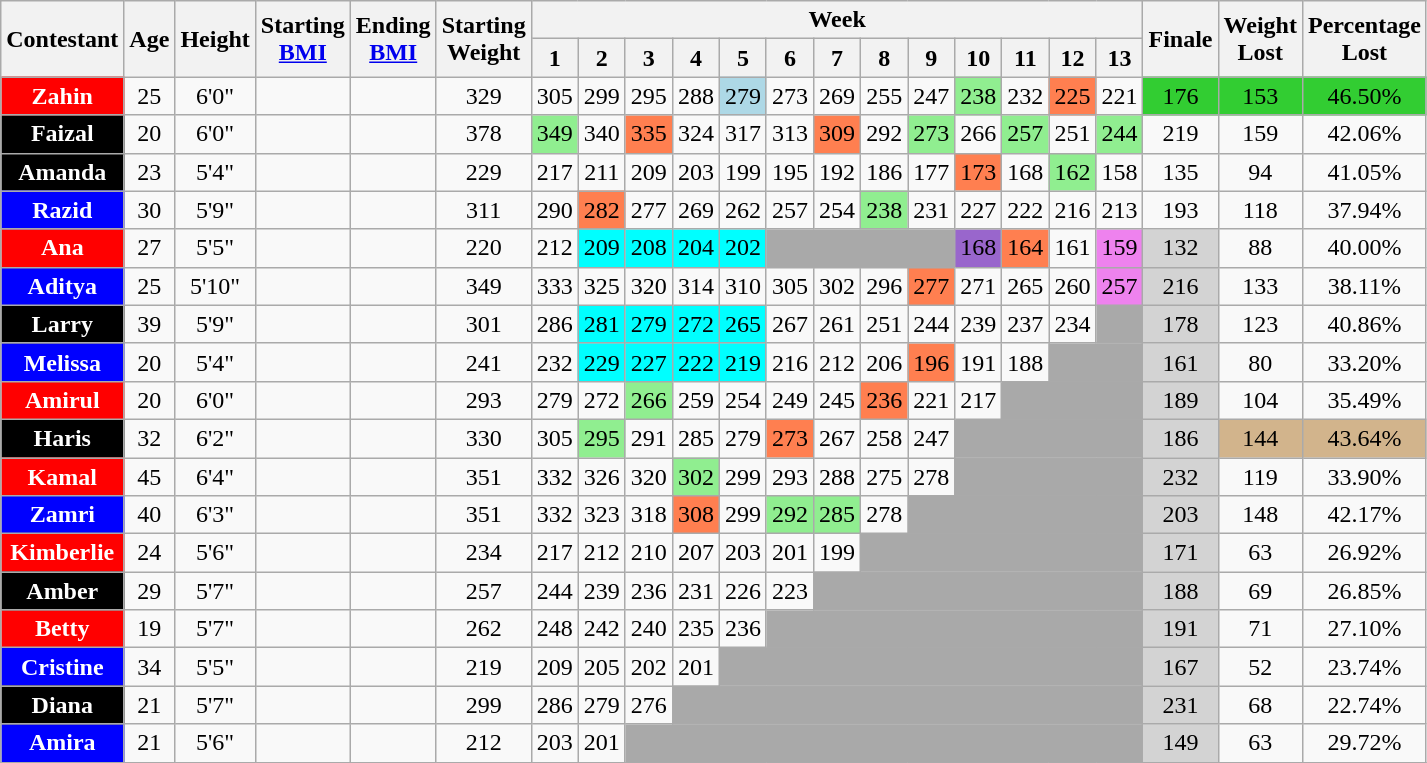<table class="wikitable" style="text-align:center" align="center">
<tr>
<th rowspan="2">Contestant</th>
<th rowspan="2">Age</th>
<th rowspan="2">Height</th>
<th rowspan="2">Starting<br><a href='#'>BMI</a></th>
<th rowspan="2">Ending<br><a href='#'>BMI</a></th>
<th rowspan="2">Starting<br>Weight</th>
<th colspan="13">Week</th>
<th rowspan="2">Finale</th>
<th rowspan="2">Weight<br>Lost</th>
<th rowspan="2">Percentage<br>Lost</th>
</tr>
<tr>
<th>1</th>
<th>2</th>
<th>3</th>
<th>4</th>
<th>5</th>
<th>6</th>
<th>7</th>
<th>8</th>
<th>9</th>
<th>10</th>
<th>11</th>
<th>12</th>
<th>13</th>
</tr>
<tr>
<td style="background:red;color:white;"><strong>Zahin</strong></td>
<td>25</td>
<td>6'0"</td>
<td></td>
<td></td>
<td>329</td>
<td>305</td>
<td>299</td>
<td>295</td>
<td>288</td>
<td style="background:lightblue">279</td>
<td>273</td>
<td>269</td>
<td>255</td>
<td>247</td>
<td style="background:lightgreen">238</td>
<td>232</td>
<td style="background:coral">225</td>
<td>221</td>
<td style="background:limegreen">176</td>
<td style="background:limegreen">153</td>
<td style="background:limegreen">46.50%</td>
</tr>
<tr>
<td style="background:black;color:white;"><strong>Faizal</strong></td>
<td>20</td>
<td>6'0"</td>
<td></td>
<td></td>
<td>378</td>
<td style="background:lightgreen">349</td>
<td>340</td>
<td style="background:coral">335</td>
<td>324</td>
<td>317</td>
<td>313</td>
<td style="background:coral">309</td>
<td>292</td>
<td style="background:lightgreen">273</td>
<td>266</td>
<td style="background:lightgreen">257</td>
<td>251</td>
<td style="background:lightgreen">244</td>
<td>219</td>
<td>159</td>
<td>42.06%</td>
</tr>
<tr>
<td style="background:black;color:white;"><strong>Amanda</strong></td>
<td>23</td>
<td>5'4"</td>
<td></td>
<td></td>
<td>229</td>
<td>217</td>
<td>211</td>
<td>209</td>
<td>203</td>
<td>199</td>
<td>195</td>
<td>192</td>
<td>186</td>
<td>177</td>
<td style="background:coral">173</td>
<td>168</td>
<td style="background:lightgreen">162</td>
<td>158</td>
<td>135</td>
<td>94</td>
<td>41.05%</td>
</tr>
<tr>
<td style="background:blue;color:white;"><strong>Razid</strong></td>
<td>30</td>
<td>5'9"</td>
<td></td>
<td></td>
<td>311</td>
<td>290</td>
<td style="background:coral">282</td>
<td>277</td>
<td>269</td>
<td>262</td>
<td>257</td>
<td>254</td>
<td style="background:lightgreen">238</td>
<td>231</td>
<td>227</td>
<td>222</td>
<td>216</td>
<td>213</td>
<td>193</td>
<td>118</td>
<td>37.94%</td>
</tr>
<tr>
<td style="background:red;color:white;"><strong>Ana</strong></td>
<td>27</td>
<td>5'5"</td>
<td></td>
<td></td>
<td>220</td>
<td>212</td>
<td style="background:aqua">209</td>
<td style="background:aqua">208</td>
<td style="background:aqua">204</td>
<td style="background:aqua">202</td>
<td style="background:darkgrey;" colspan="4"></td>
<td style="background:#96c;">168</td>
<td style="background:coral">164</td>
<td>161</td>
<td style="background:violet">159</td>
<td style="background:lightgray">132</td>
<td>88</td>
<td>40.00%</td>
</tr>
<tr>
<td style="background:blue;color:white;"><strong>Aditya</strong></td>
<td>25</td>
<td>5'10"</td>
<td></td>
<td></td>
<td>349</td>
<td>333</td>
<td>325</td>
<td>320</td>
<td>314</td>
<td>310</td>
<td>305</td>
<td>302</td>
<td>296</td>
<td style="background:coral">277</td>
<td>271</td>
<td>265</td>
<td>260</td>
<td style="background:violet">257</td>
<td style="background:lightgray">216</td>
<td>133</td>
<td>38.11%</td>
</tr>
<tr>
<td style="background:black;color:white;"><strong>Larry</strong></td>
<td>39</td>
<td>5'9"</td>
<td></td>
<td></td>
<td>301</td>
<td>286</td>
<td style="background:aqua">281</td>
<td style="background:aqua">279</td>
<td style="background:aqua">272</td>
<td style="background:aqua">265</td>
<td>267</td>
<td>261</td>
<td>251</td>
<td>244</td>
<td>239</td>
<td>237</td>
<td>234</td>
<td style="background:darkgrey;" colspan="1"></td>
<td style="background:lightgray">178</td>
<td>123</td>
<td>40.86%</td>
</tr>
<tr>
<td style="background:blue;color:white;"><strong>Melissa</strong></td>
<td>20</td>
<td>5'4"</td>
<td></td>
<td></td>
<td>241</td>
<td>232</td>
<td style="background:aqua">229</td>
<td style="background:aqua">227</td>
<td style="background:aqua">222</td>
<td style="background:aqua">219</td>
<td>216</td>
<td>212</td>
<td>206</td>
<td style="background:coral">196</td>
<td>191</td>
<td>188</td>
<td style="background:darkgrey;" colspan="2"></td>
<td style="background:lightgray">161</td>
<td>80</td>
<td>33.20%</td>
</tr>
<tr>
<td style="background:red;color:white;"><strong>Amirul</strong></td>
<td>20</td>
<td>6'0"</td>
<td></td>
<td></td>
<td>293</td>
<td>279</td>
<td>272</td>
<td style="background:lightgreen">266</td>
<td>259</td>
<td>254</td>
<td>249</td>
<td>245</td>
<td style="background:coral">236</td>
<td>221</td>
<td>217</td>
<td style="background:darkgrey;" colspan="3"></td>
<td style="background:lightgray">189</td>
<td>104</td>
<td>35.49%</td>
</tr>
<tr>
<td style="background:black;color:white;"><strong>Haris</strong></td>
<td>32</td>
<td>6'2"</td>
<td></td>
<td></td>
<td>330</td>
<td>305</td>
<td style="background:lightgreen">295</td>
<td>291</td>
<td>285</td>
<td>279</td>
<td style="background:coral">273</td>
<td>267</td>
<td>258</td>
<td>247</td>
<td style="background:darkgrey;" colspan="4"></td>
<td style="background:lightgray">186</td>
<td style="background:tan">144</td>
<td style="background:tan">43.64%</td>
</tr>
<tr>
<td style="background:red;color:white;"><strong>Kamal</strong></td>
<td>45</td>
<td>6'4"</td>
<td></td>
<td></td>
<td>351</td>
<td>332</td>
<td>326</td>
<td>320</td>
<td style="background:lightgreen;">302</td>
<td>299</td>
<td>293</td>
<td>288</td>
<td>275</td>
<td>278</td>
<td style="background:darkgrey;" colspan="4"></td>
<td style="background:lightgray">232</td>
<td>119</td>
<td>33.90%</td>
</tr>
<tr>
<td style="background:blue;color:white;"><strong>Zamri</strong></td>
<td>40</td>
<td>6'3"</td>
<td></td>
<td></td>
<td>351</td>
<td>332</td>
<td>323</td>
<td>318</td>
<td style="background:coral;">308</td>
<td>299</td>
<td style="background:lightgreen">292</td>
<td style="background:lightgreen">285</td>
<td>278</td>
<td style="background:darkgrey;" colspan="5"></td>
<td style="background:lightgray">203</td>
<td>148</td>
<td>42.17%</td>
</tr>
<tr>
<td style="background:red;color:white;"><strong>Kimberlie</strong></td>
<td>24</td>
<td>5'6"</td>
<td></td>
<td></td>
<td>234</td>
<td>217</td>
<td>212</td>
<td>210</td>
<td>207</td>
<td>203</td>
<td>201</td>
<td>199</td>
<td style="background:darkgrey;" colspan="6"></td>
<td style="background:lightgray">171</td>
<td>63</td>
<td>26.92%</td>
</tr>
<tr>
<td style="background:black;color:white;"><strong>Amber</strong></td>
<td>29</td>
<td>5'7"</td>
<td></td>
<td></td>
<td>257</td>
<td>244</td>
<td>239</td>
<td>236</td>
<td>231</td>
<td>226</td>
<td>223</td>
<td style="background:darkgrey;" colspan="7"></td>
<td style="background:lightgray">188</td>
<td>69</td>
<td>26.85%</td>
</tr>
<tr>
<td style="background:red;color:white;"><strong>Betty</strong></td>
<td>19</td>
<td>5'7"</td>
<td></td>
<td></td>
<td>262</td>
<td>248</td>
<td>242</td>
<td>240</td>
<td>235</td>
<td>236</td>
<td style="background:darkgrey;" colspan="8"></td>
<td style="background:lightgray">191</td>
<td>71</td>
<td>27.10%</td>
</tr>
<tr>
<td style="background:blue;color:white;"><strong>Cristine</strong></td>
<td>34</td>
<td>5'5"</td>
<td></td>
<td></td>
<td>219</td>
<td>209</td>
<td>205</td>
<td>202</td>
<td>201</td>
<td style="background:darkgrey;" colspan="9"></td>
<td style="background:lightgray">167</td>
<td>52</td>
<td>23.74%</td>
</tr>
<tr>
<td style="background:black;color:white;"><strong>Diana</strong></td>
<td>21</td>
<td>5'7"</td>
<td></td>
<td></td>
<td>299</td>
<td>286</td>
<td>279</td>
<td>276</td>
<td style="background:darkgrey;" colspan="10"></td>
<td style="background:lightgray">231</td>
<td>68</td>
<td>22.74%</td>
</tr>
<tr>
<td style="background:blue;color:white;"><strong>Amira</strong></td>
<td>21</td>
<td>5'6"</td>
<td></td>
<td></td>
<td>212</td>
<td>203</td>
<td>201</td>
<td style="background:darkgrey;" colspan="11"></td>
<td style="background:lightgray">149</td>
<td>63</td>
<td>29.72%</td>
</tr>
<tr>
</tr>
</table>
